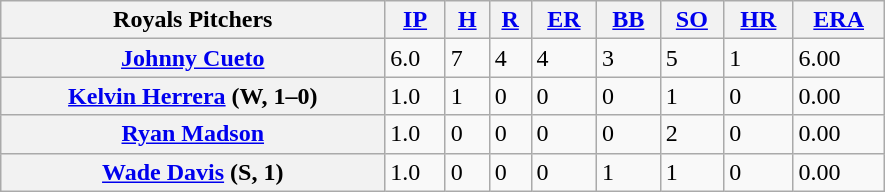<table class="wikitable" style=width:590px;>
<tr>
<th>Royals Pitchers</th>
<th><a href='#'>IP</a></th>
<th><a href='#'>H</a></th>
<th><a href='#'>R</a></th>
<th><a href='#'>ER</a></th>
<th><a href='#'>BB</a></th>
<th><a href='#'>SO</a></th>
<th><a href='#'>HR</a></th>
<th><a href='#'>ERA</a></th>
</tr>
<tr>
<th><a href='#'>Johnny Cueto</a></th>
<td>6.0</td>
<td>7</td>
<td>4</td>
<td>4</td>
<td>3</td>
<td>5</td>
<td>1</td>
<td>6.00</td>
</tr>
<tr>
<th><a href='#'>Kelvin Herrera</a> (W, 1–0)</th>
<td>1.0</td>
<td>1</td>
<td>0</td>
<td>0</td>
<td>0</td>
<td>1</td>
<td>0</td>
<td>0.00</td>
</tr>
<tr>
<th><a href='#'>Ryan Madson</a></th>
<td>1.0</td>
<td>0</td>
<td>0</td>
<td>0</td>
<td>0</td>
<td>2</td>
<td>0</td>
<td>0.00</td>
</tr>
<tr>
<th><a href='#'>Wade Davis</a> (S, 1)</th>
<td>1.0</td>
<td>0</td>
<td>0</td>
<td>0</td>
<td>1</td>
<td>1</td>
<td>0</td>
<td>0.00</td>
</tr>
</table>
